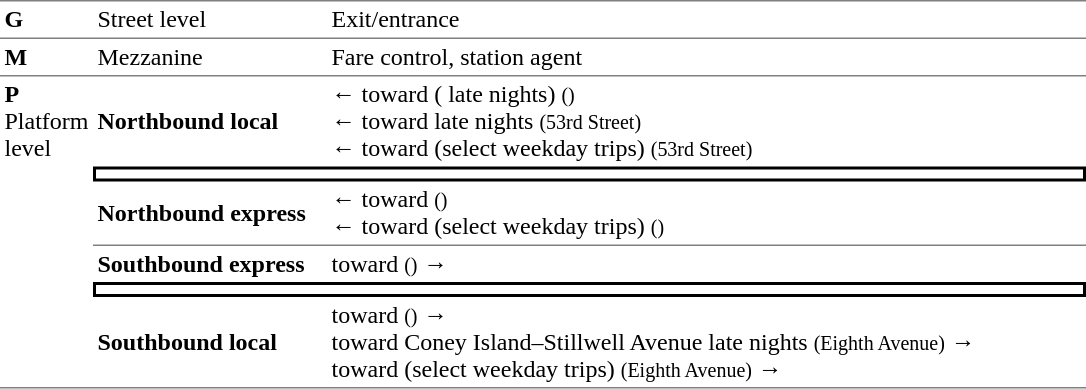<table table border=0 cellspacing=0 cellpadding=3>
<tr>
<td style="border-top:solid 1px gray;" width=50><strong>G</strong></td>
<td style="border-top:solid 1px gray;" width=150>Street level</td>
<td style="border-top:solid 1px gray;" width=500>Exit/entrance</td>
</tr>
<tr>
<td style="border-top:solid 1px gray;"><strong>M</strong></td>
<td style="border-top:solid 1px gray;">Mezzanine</td>
<td style="border-top:solid 1px gray;">Fare control, station agent<br></td>
</tr>
<tr>
<td style="border-bottom:solid 1px gray;border-top:solid 1px gray;" rowspan=6 valign=top><strong>P</strong><br>Platform level</td>
<td style="border-top:solid 1px gray;"><span><strong>Northbound local</strong></span></td>
<td style="border-top:solid 1px gray;">←  toward  ( late nights) <small>()</small><br>←  toward  late nights <small>(53rd Street)</small><br>←  toward  (select weekday trips) <small>(53rd Street)</small></td>
</tr>
<tr>
<td style="border-top:solid 2px black;border-right:solid 2px black;border-left:solid 2px black;border-bottom:solid 2px black;text-align:center;" colspan=2></td>
</tr>
<tr>
<td style="border-bottom:solid 1px gray;"><span><strong>Northbound express</strong></span></td>
<td style="border-bottom:solid 1px gray;">←  toward  <small>()</small><br>←  toward  (select weekday trips) <small>()</small></td>
</tr>
<tr>
<td><span><strong>Southbound express</strong></span></td>
<td>  toward  <small>()</small> →</td>
</tr>
<tr>
<td style="border-top:solid 2px black;border-right:solid 2px black;border-left:solid 2px black;border-bottom:solid 2px black;text-align:center;" colspan=2></td>
</tr>
<tr>
<td style="border-bottom:solid 1px gray;"><span><strong>Southbound local</strong></span></td>
<td style="border-bottom:solid 1px gray;">  toward  <small>()</small> →<br>  toward Coney Island–Stillwell Avenue late nights <small>(Eighth Avenue)</small> →<br>  toward  (select weekday trips) <small>(Eighth Avenue)</small> →</td>
</tr>
</table>
